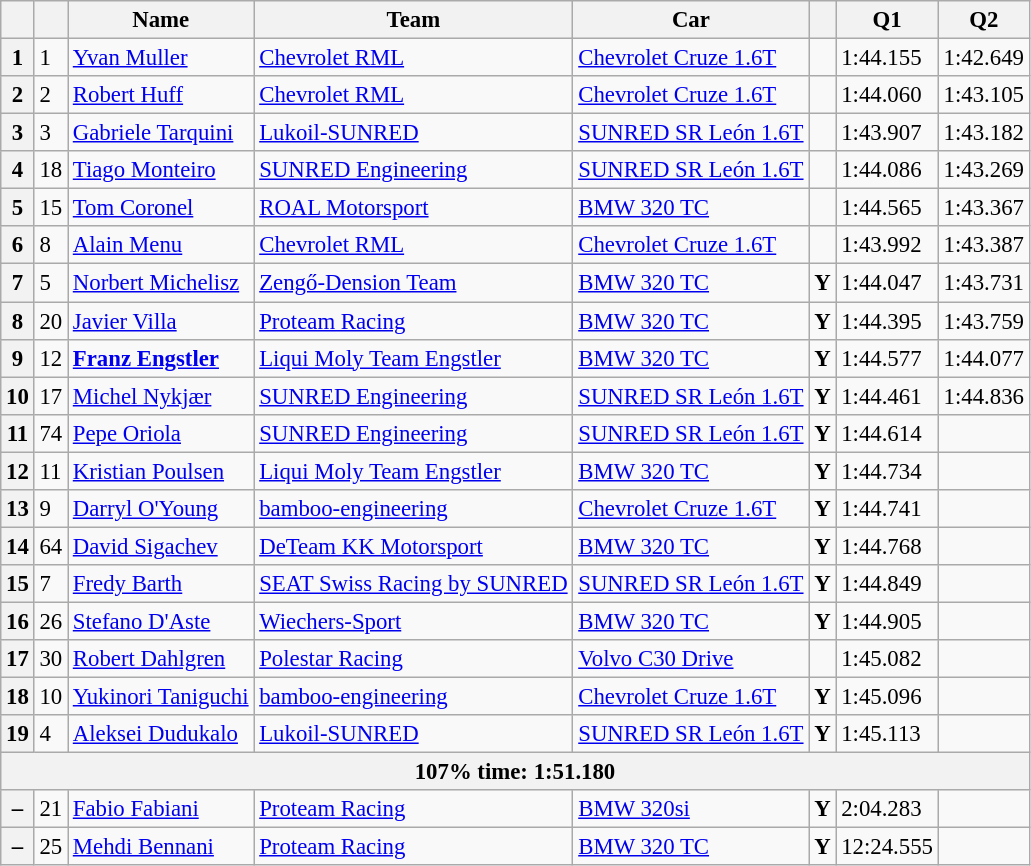<table class="wikitable sortable" style="font-size: 95%;">
<tr>
<th></th>
<th></th>
<th>Name</th>
<th>Team</th>
<th>Car</th>
<th></th>
<th>Q1</th>
<th>Q2</th>
</tr>
<tr>
<th>1</th>
<td>1</td>
<td> <a href='#'>Yvan Muller</a></td>
<td><a href='#'>Chevrolet RML</a></td>
<td><a href='#'>Chevrolet Cruze 1.6T</a></td>
<td></td>
<td>1:44.155</td>
<td>1:42.649</td>
</tr>
<tr>
<th>2</th>
<td>2</td>
<td> <a href='#'>Robert Huff</a></td>
<td><a href='#'>Chevrolet RML</a></td>
<td><a href='#'>Chevrolet Cruze 1.6T</a></td>
<td></td>
<td>1:44.060</td>
<td>1:43.105</td>
</tr>
<tr>
<th>3</th>
<td>3</td>
<td> <a href='#'>Gabriele Tarquini</a></td>
<td><a href='#'>Lukoil-SUNRED</a></td>
<td><a href='#'>SUNRED SR León 1.6T</a></td>
<td></td>
<td>1:43.907</td>
<td>1:43.182</td>
</tr>
<tr>
<th>4</th>
<td>18</td>
<td> <a href='#'>Tiago Monteiro</a></td>
<td><a href='#'>SUNRED Engineering</a></td>
<td><a href='#'>SUNRED SR León 1.6T</a></td>
<td></td>
<td>1:44.086</td>
<td>1:43.269</td>
</tr>
<tr>
<th>5</th>
<td>15</td>
<td> <a href='#'>Tom Coronel</a></td>
<td><a href='#'>ROAL Motorsport</a></td>
<td><a href='#'>BMW 320 TC</a></td>
<td></td>
<td>1:44.565</td>
<td>1:43.367</td>
</tr>
<tr>
<th>6</th>
<td>8</td>
<td> <a href='#'>Alain Menu</a></td>
<td><a href='#'>Chevrolet RML</a></td>
<td><a href='#'>Chevrolet Cruze 1.6T</a></td>
<td></td>
<td>1:43.992</td>
<td>1:43.387</td>
</tr>
<tr>
<th>7</th>
<td>5</td>
<td> <a href='#'>Norbert Michelisz</a></td>
<td><a href='#'>Zengő-Dension Team</a></td>
<td><a href='#'>BMW 320 TC</a></td>
<td align=center><strong><span>Y</span></strong></td>
<td>1:44.047</td>
<td>1:43.731</td>
</tr>
<tr>
<th>8</th>
<td>20</td>
<td> <a href='#'>Javier Villa</a></td>
<td><a href='#'>Proteam Racing</a></td>
<td><a href='#'>BMW 320 TC</a></td>
<td align=center><strong><span>Y</span></strong></td>
<td>1:44.395</td>
<td>1:43.759</td>
</tr>
<tr>
<th>9</th>
<td>12</td>
<td> <strong><a href='#'>Franz Engstler</a></strong></td>
<td><a href='#'>Liqui Moly Team Engstler</a></td>
<td><a href='#'>BMW 320 TC</a></td>
<td align=center><strong><span>Y</span></strong></td>
<td>1:44.577</td>
<td>1:44.077</td>
</tr>
<tr>
<th>10</th>
<td>17</td>
<td> <a href='#'>Michel Nykjær</a></td>
<td><a href='#'>SUNRED Engineering</a></td>
<td><a href='#'>SUNRED SR León 1.6T</a></td>
<td align=center><strong><span>Y</span></strong></td>
<td>1:44.461</td>
<td>1:44.836</td>
</tr>
<tr>
<th>11</th>
<td>74</td>
<td> <a href='#'>Pepe Oriola</a></td>
<td><a href='#'>SUNRED Engineering</a></td>
<td><a href='#'>SUNRED SR León 1.6T</a></td>
<td align=center><strong><span>Y</span></strong></td>
<td>1:44.614</td>
<td></td>
</tr>
<tr>
<th>12</th>
<td>11</td>
<td> <a href='#'>Kristian Poulsen</a></td>
<td><a href='#'>Liqui Moly Team Engstler</a></td>
<td><a href='#'>BMW 320 TC</a></td>
<td align=center><strong><span>Y</span></strong></td>
<td>1:44.734</td>
<td></td>
</tr>
<tr>
<th>13</th>
<td>9</td>
<td> <a href='#'>Darryl O'Young</a></td>
<td><a href='#'>bamboo-engineering</a></td>
<td><a href='#'>Chevrolet Cruze 1.6T</a></td>
<td align=center><strong><span>Y</span></strong></td>
<td>1:44.741</td>
<td></td>
</tr>
<tr>
<th>14</th>
<td>64</td>
<td> <a href='#'>David Sigachev</a></td>
<td><a href='#'>DeTeam KK Motorsport</a></td>
<td><a href='#'>BMW 320 TC</a></td>
<td align=center><strong><span>Y</span></strong></td>
<td>1:44.768</td>
<td></td>
</tr>
<tr>
<th>15</th>
<td>7</td>
<td> <a href='#'>Fredy Barth</a></td>
<td><a href='#'>SEAT Swiss Racing by SUNRED</a></td>
<td><a href='#'>SUNRED SR León 1.6T</a></td>
<td align=center><strong><span>Y</span></strong></td>
<td>1:44.849</td>
<td></td>
</tr>
<tr>
<th>16</th>
<td>26</td>
<td> <a href='#'>Stefano D'Aste</a></td>
<td><a href='#'>Wiechers-Sport</a></td>
<td><a href='#'>BMW 320 TC</a></td>
<td align=center><strong><span>Y</span></strong></td>
<td>1:44.905</td>
<td></td>
</tr>
<tr>
<th>17</th>
<td>30</td>
<td> <a href='#'>Robert Dahlgren</a></td>
<td><a href='#'>Polestar Racing</a></td>
<td><a href='#'>Volvo C30 Drive</a></td>
<td></td>
<td>1:45.082</td>
<td></td>
</tr>
<tr>
<th>18</th>
<td>10</td>
<td> <a href='#'>Yukinori Taniguchi</a></td>
<td><a href='#'>bamboo-engineering</a></td>
<td><a href='#'>Chevrolet Cruze 1.6T</a></td>
<td align=center><strong><span>Y</span></strong></td>
<td>1:45.096</td>
<td></td>
</tr>
<tr>
<th>19</th>
<td>4</td>
<td> <a href='#'>Aleksei Dudukalo</a></td>
<td><a href='#'>Lukoil-SUNRED</a></td>
<td><a href='#'>SUNRED SR León 1.6T</a></td>
<td align=center><strong><span>Y</span></strong></td>
<td>1:45.113</td>
<td></td>
</tr>
<tr>
<th colspan=8>107% time: 1:51.180</th>
</tr>
<tr>
<th>–</th>
<td>21</td>
<td> <a href='#'>Fabio Fabiani</a></td>
<td><a href='#'>Proteam Racing</a></td>
<td><a href='#'>BMW 320si</a></td>
<td align=center><strong><span>Y</span></strong></td>
<td>2:04.283</td>
<td></td>
</tr>
<tr>
<th>–</th>
<td>25</td>
<td> <a href='#'>Mehdi Bennani</a></td>
<td><a href='#'>Proteam Racing</a></td>
<td><a href='#'>BMW 320 TC</a></td>
<td align=center><strong><span>Y</span></strong></td>
<td>12:24.555</td>
<td></td>
</tr>
</table>
